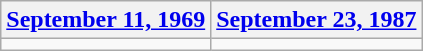<table class=wikitable>
<tr>
<th><a href='#'>September 11, 1969</a></th>
<th><a href='#'>September 23, 1987</a></th>
</tr>
<tr>
<td></td>
<td></td>
</tr>
</table>
